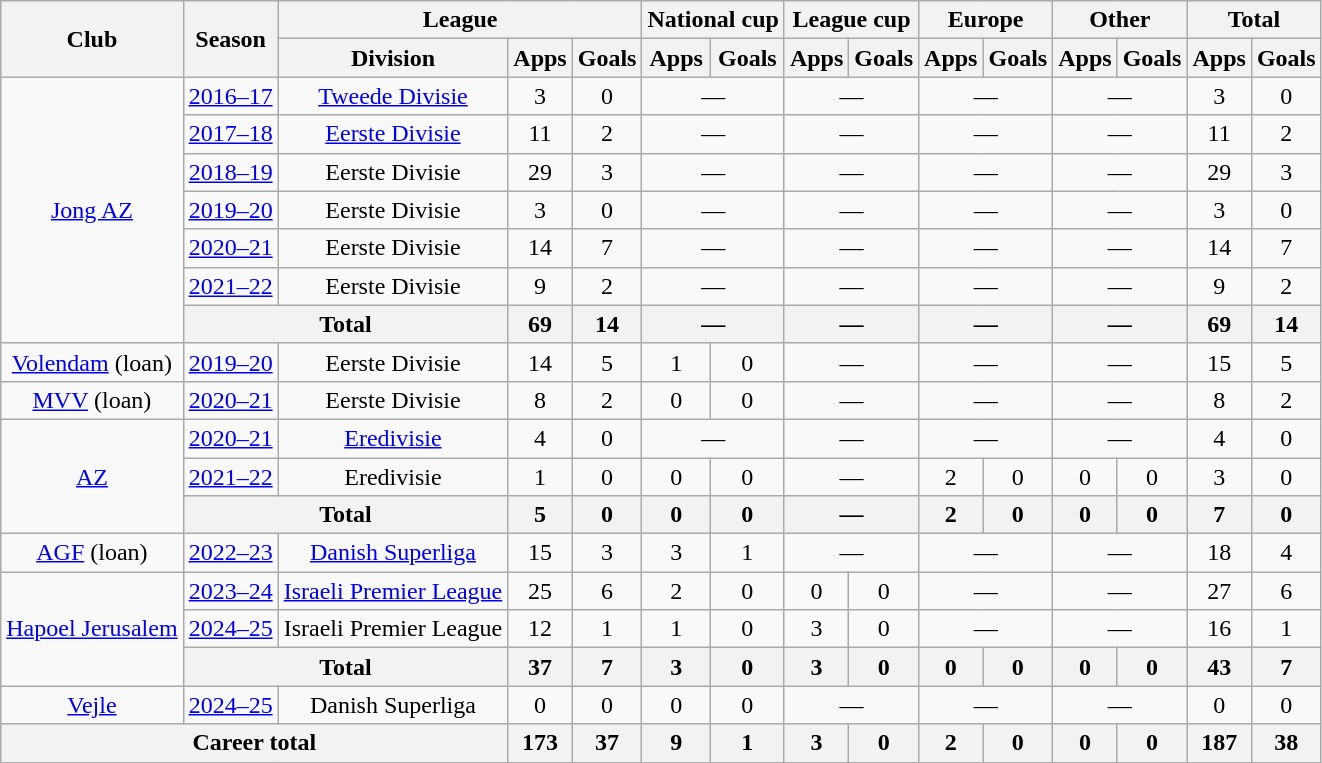<table class="wikitable" style="text-align:center">
<tr>
<th rowspan="2">Club</th>
<th rowspan="2">Season</th>
<th colspan="3">League</th>
<th colspan="2">National cup</th>
<th colspan="2">League cup</th>
<th colspan="2">Europe</th>
<th colspan="2">Other</th>
<th colspan="2">Total</th>
</tr>
<tr>
<th>Division</th>
<th>Apps</th>
<th>Goals</th>
<th>Apps</th>
<th>Goals</th>
<th>Apps</th>
<th>Goals</th>
<th>Apps</th>
<th>Goals</th>
<th>Apps</th>
<th>Goals</th>
<th>Apps</th>
<th>Goals</th>
</tr>
<tr>
<td rowspan="7"><a href='#'>Jong AZ</a></td>
<td><a href='#'>2016–17</a></td>
<td><a href='#'>Tweede Divisie</a></td>
<td>3</td>
<td>0</td>
<td colspan="2">—</td>
<td colspan="2">—</td>
<td colspan="2">—</td>
<td colspan="2">—</td>
<td>3</td>
<td>0</td>
</tr>
<tr>
<td><a href='#'>2017–18</a></td>
<td><a href='#'>Eerste Divisie</a></td>
<td>11</td>
<td>2</td>
<td colspan="2">—</td>
<td colspan="2">—</td>
<td colspan="2">—</td>
<td colspan="2">—</td>
<td>11</td>
<td>2</td>
</tr>
<tr>
<td><a href='#'>2018–19</a></td>
<td>Eerste Divisie</td>
<td>29</td>
<td>3</td>
<td colspan="2">—</td>
<td colspan="2">—</td>
<td colspan="2">—</td>
<td colspan="2">—</td>
<td>29</td>
<td>3</td>
</tr>
<tr>
<td><a href='#'>2019–20</a></td>
<td>Eerste Divisie</td>
<td>3</td>
<td>0</td>
<td colspan="2">—</td>
<td colspan="2">—</td>
<td colspan="2">—</td>
<td colspan="2">—</td>
<td>3</td>
<td>0</td>
</tr>
<tr>
<td><a href='#'>2020–21</a></td>
<td>Eerste Divisie</td>
<td>14</td>
<td>7</td>
<td colspan="2">—</td>
<td colspan="2">—</td>
<td colspan="2">—</td>
<td colspan="2">—</td>
<td>14</td>
<td>7</td>
</tr>
<tr>
<td><a href='#'>2021–22</a></td>
<td>Eerste Divisie</td>
<td>9</td>
<td>2</td>
<td colspan="2">—</td>
<td colspan="2">—</td>
<td colspan="2">—</td>
<td colspan="2">—</td>
<td>9</td>
<td>2</td>
</tr>
<tr>
<th colspan="2">Total</th>
<th>69</th>
<th>14</th>
<th colspan="2">—</th>
<th colspan="2">—</th>
<th colspan="2">—</th>
<th colspan="2">—</th>
<th>69</th>
<th>14</th>
</tr>
<tr>
<td><a href='#'>Volendam</a> (loan)</td>
<td><a href='#'>2019–20</a></td>
<td>Eerste Divisie</td>
<td>14</td>
<td>5</td>
<td>1</td>
<td>0</td>
<td colspan="2">—</td>
<td colspan="2">—</td>
<td colspan="2">—</td>
<td>15</td>
<td>5</td>
</tr>
<tr>
<td><a href='#'>MVV</a> (loan)</td>
<td><a href='#'>2020–21</a></td>
<td>Eerste Divisie</td>
<td>8</td>
<td>2</td>
<td>0</td>
<td>0</td>
<td colspan="2">—</td>
<td colspan="2">—</td>
<td colspan="2">—</td>
<td>8</td>
<td>2</td>
</tr>
<tr>
<td rowspan="3"><a href='#'>AZ</a></td>
<td><a href='#'>2020–21</a></td>
<td><a href='#'>Eredivisie</a></td>
<td>4</td>
<td>0</td>
<td colspan="2">—</td>
<td colspan="2">—</td>
<td colspan="2">—</td>
<td colspan="2">—</td>
<td>4</td>
<td>0</td>
</tr>
<tr>
<td><a href='#'>2021–22</a></td>
<td>Eredivisie</td>
<td>1</td>
<td>0</td>
<td>0</td>
<td>0</td>
<td colspan="2">—</td>
<td>2</td>
<td>0</td>
<td>0</td>
<td>0</td>
<td>3</td>
<td>0</td>
</tr>
<tr>
<th colspan="2">Total</th>
<th>5</th>
<th>0</th>
<th>0</th>
<th>0</th>
<th colspan="2">—</th>
<th>2</th>
<th>0</th>
<th>0</th>
<th>0</th>
<th>7</th>
<th>0</th>
</tr>
<tr>
<td><a href='#'>AGF</a> (loan)</td>
<td><a href='#'>2022–23</a></td>
<td><a href='#'>Danish Superliga</a></td>
<td>15</td>
<td>3</td>
<td>3</td>
<td>1</td>
<td colspan="2">—</td>
<td colspan="2">—</td>
<td colspan="2">—</td>
<td>18</td>
<td>4</td>
</tr>
<tr>
<td rowspan="3"><a href='#'>Hapoel Jerusalem</a></td>
<td><a href='#'>2023–24</a></td>
<td><a href='#'>Israeli Premier League</a></td>
<td>25</td>
<td>6</td>
<td>2</td>
<td>0</td>
<td>0</td>
<td>0</td>
<td colspan="2">—</td>
<td colspan="2">—</td>
<td>27</td>
<td>6</td>
</tr>
<tr>
<td><a href='#'>2024–25</a></td>
<td>Israeli Premier League</td>
<td>12</td>
<td>1</td>
<td>1</td>
<td>0</td>
<td>3</td>
<td>0</td>
<td colspan="2">—</td>
<td colspan="2">—</td>
<td>16</td>
<td>1</td>
</tr>
<tr>
<th colspan="2">Total</th>
<th>37</th>
<th>7</th>
<th>3</th>
<th>0</th>
<th>3</th>
<th>0</th>
<th>0</th>
<th>0</th>
<th>0</th>
<th>0</th>
<th>43</th>
<th>7</th>
</tr>
<tr>
<td><a href='#'>Vejle</a></td>
<td><a href='#'>2024–25</a></td>
<td>Danish Superliga</td>
<td>0</td>
<td>0</td>
<td>0</td>
<td>0</td>
<td colspan="2">—</td>
<td colspan="2">—</td>
<td colspan="2">—</td>
<td>0</td>
<td>0</td>
</tr>
<tr>
<th colspan="3">Career total</th>
<th>173</th>
<th>37</th>
<th>9</th>
<th>1</th>
<th>3</th>
<th>0</th>
<th>2</th>
<th>0</th>
<th>0</th>
<th>0</th>
<th>187</th>
<th>38</th>
</tr>
</table>
